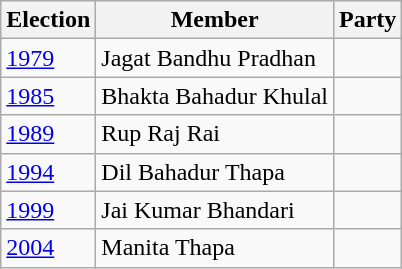<table class="wikitable sortable">
<tr>
<th>Election</th>
<th>Member</th>
<th colspan=2>Party</th>
</tr>
<tr>
<td><a href='#'>1979</a></td>
<td>Jagat Bandhu Pradhan</td>
<td></td>
</tr>
<tr>
<td><a href='#'>1985</a></td>
<td>Bhakta Bahadur Khulal</td>
<td></td>
</tr>
<tr>
<td><a href='#'>1989</a></td>
<td>Rup Raj Rai</td>
</tr>
<tr>
<td><a href='#'>1994</a></td>
<td>Dil Bahadur Thapa</td>
<td></td>
</tr>
<tr>
<td><a href='#'>1999</a></td>
<td>Jai Kumar Bhandari</td>
<td></td>
</tr>
<tr>
<td><a href='#'>2004</a></td>
<td>Manita Thapa</td>
<td></td>
</tr>
</table>
